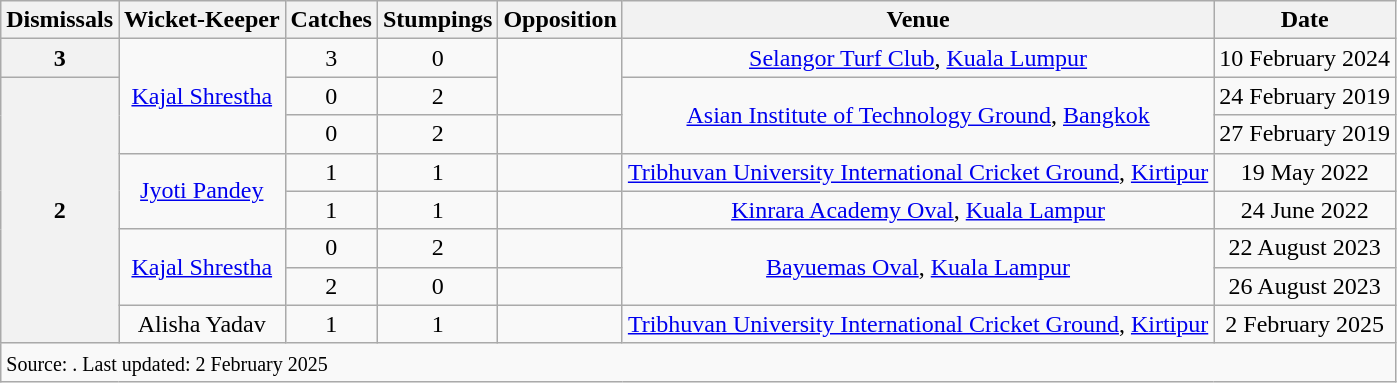<table class="wikitable" style="text-align: center;">
<tr>
<th>Dismissals</th>
<th>Wicket-Keeper</th>
<th>Catches</th>
<th>Stumpings</th>
<th>Opposition</th>
<th>Venue</th>
<th>Date</th>
</tr>
<tr>
<th>3</th>
<td rowspan=3><a href='#'>Kajal Shrestha</a></td>
<td>3</td>
<td>0</td>
<td rowspan=2></td>
<td><a href='#'>Selangor Turf Club</a>, <a href='#'>Kuala Lumpur</a></td>
<td>10 February 2024</td>
</tr>
<tr>
<th rowspan="7">2</th>
<td>0</td>
<td>2</td>
<td rowspan=2><a href='#'>Asian Institute of Technology Ground</a>, <a href='#'>Bangkok</a></td>
<td>24 February 2019</td>
</tr>
<tr>
<td>0</td>
<td>2</td>
<td></td>
<td>27 February 2019</td>
</tr>
<tr>
<td rowspan=2><a href='#'>Jyoti Pandey</a></td>
<td>1</td>
<td>1</td>
<td></td>
<td><a href='#'>Tribhuvan University International Cricket Ground</a>, <a href='#'>Kirtipur</a></td>
<td>19 May 2022</td>
</tr>
<tr>
<td>1</td>
<td>1</td>
<td></td>
<td><a href='#'>Kinrara Academy Oval</a>, <a href='#'>Kuala Lampur</a></td>
<td>24 June 2022</td>
</tr>
<tr>
<td rowspan=2><a href='#'>Kajal Shrestha</a></td>
<td>0</td>
<td>2</td>
<td></td>
<td rowspan=2><a href='#'>Bayuemas Oval</a>, <a href='#'>Kuala Lampur</a></td>
<td>22 August 2023</td>
</tr>
<tr>
<td>2</td>
<td>0</td>
<td></td>
<td>26 August 2023</td>
</tr>
<tr>
<td>Alisha Yadav</td>
<td>1</td>
<td>1</td>
<td></td>
<td><a href='#'>Tribhuvan University International Cricket Ground</a>, <a href='#'>Kirtipur</a></td>
<td>2 February 2025</td>
</tr>
<tr>
<td colspan="7" style="text-align:left;"><small>Source: . Last updated: 2 February 2025</small></td>
</tr>
</table>
